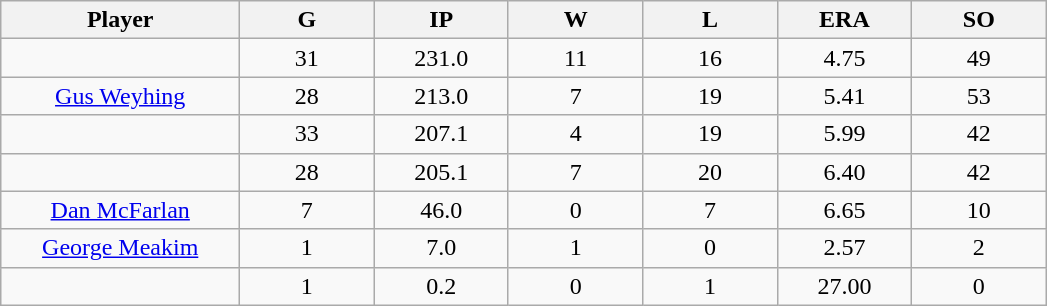<table class="wikitable sortable">
<tr>
<th bgcolor="#DDDDFF" width="16%">Player</th>
<th bgcolor="#DDDDFF" width="9%">G</th>
<th bgcolor="#DDDDFF" width="9%">IP</th>
<th bgcolor="#DDDDFF" width="9%">W</th>
<th bgcolor="#DDDDFF" width="9%">L</th>
<th bgcolor="#DDDDFF" width="9%">ERA</th>
<th bgcolor="#DDDDFF" width="9%">SO</th>
</tr>
<tr align="center">
<td></td>
<td>31</td>
<td>231.0</td>
<td>11</td>
<td>16</td>
<td>4.75</td>
<td>49</td>
</tr>
<tr align="center">
<td><a href='#'>Gus Weyhing</a></td>
<td>28</td>
<td>213.0</td>
<td>7</td>
<td>19</td>
<td>5.41</td>
<td>53</td>
</tr>
<tr align=center>
<td></td>
<td>33</td>
<td>207.1</td>
<td>4</td>
<td>19</td>
<td>5.99</td>
<td>42</td>
</tr>
<tr align="center">
<td></td>
<td>28</td>
<td>205.1</td>
<td>7</td>
<td>20</td>
<td>6.40</td>
<td>42</td>
</tr>
<tr align="center">
<td><a href='#'>Dan McFarlan</a></td>
<td>7</td>
<td>46.0</td>
<td>0</td>
<td>7</td>
<td>6.65</td>
<td>10</td>
</tr>
<tr align=center>
<td><a href='#'>George Meakim</a></td>
<td>1</td>
<td>7.0</td>
<td>1</td>
<td>0</td>
<td>2.57</td>
<td>2</td>
</tr>
<tr align=center>
<td></td>
<td>1</td>
<td>0.2</td>
<td>0</td>
<td>1</td>
<td>27.00</td>
<td>0</td>
</tr>
</table>
